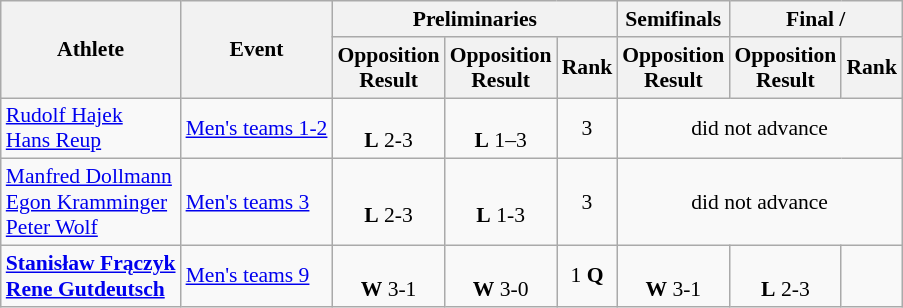<table class=wikitable style="font-size:90%">
<tr>
<th rowspan="2">Athlete</th>
<th rowspan="2">Event</th>
<th colspan="3">Preliminaries</th>
<th>Semifinals</th>
<th colspan="2">Final / </th>
</tr>
<tr>
<th>Opposition<br>Result</th>
<th>Opposition<br>Result</th>
<th>Rank</th>
<th>Opposition<br>Result</th>
<th>Opposition<br>Result</th>
<th>Rank</th>
</tr>
<tr>
<td><a href='#'>Rudolf Hajek</a><br> <a href='#'>Hans Reup</a></td>
<td><a href='#'>Men's teams 1-2</a></td>
<td align="center"><br><strong>L</strong> 2-3</td>
<td align="center"><br><strong>L</strong> 1–3</td>
<td align="center">3</td>
<td align="center" colspan="3">did not advance</td>
</tr>
<tr>
<td><a href='#'>Manfred Dollmann</a><br> <a href='#'>Egon Kramminger</a><br> <a href='#'>Peter Wolf</a></td>
<td><a href='#'>Men's teams 3</a></td>
<td align="center"><br><strong>L</strong> 2-3</td>
<td align="center"><br><strong>L</strong> 1-3</td>
<td align="center">3</td>
<td align="center" colspan="3">did not advance</td>
</tr>
<tr>
<td><strong><a href='#'>Stanisław Frączyk</a></strong><br> <strong><a href='#'>Rene Gutdeutsch</a></strong></td>
<td><a href='#'>Men's teams 9</a></td>
<td align="center"><br><strong>W</strong> 3-1</td>
<td align="center"><br><strong>W</strong> 3-0</td>
<td align="center">1 <strong>Q</strong></td>
<td align="center"><br><strong>W</strong> 3-1</td>
<td align="center"><br><strong>L</strong> 2-3</td>
<td align="center"></td>
</tr>
</table>
